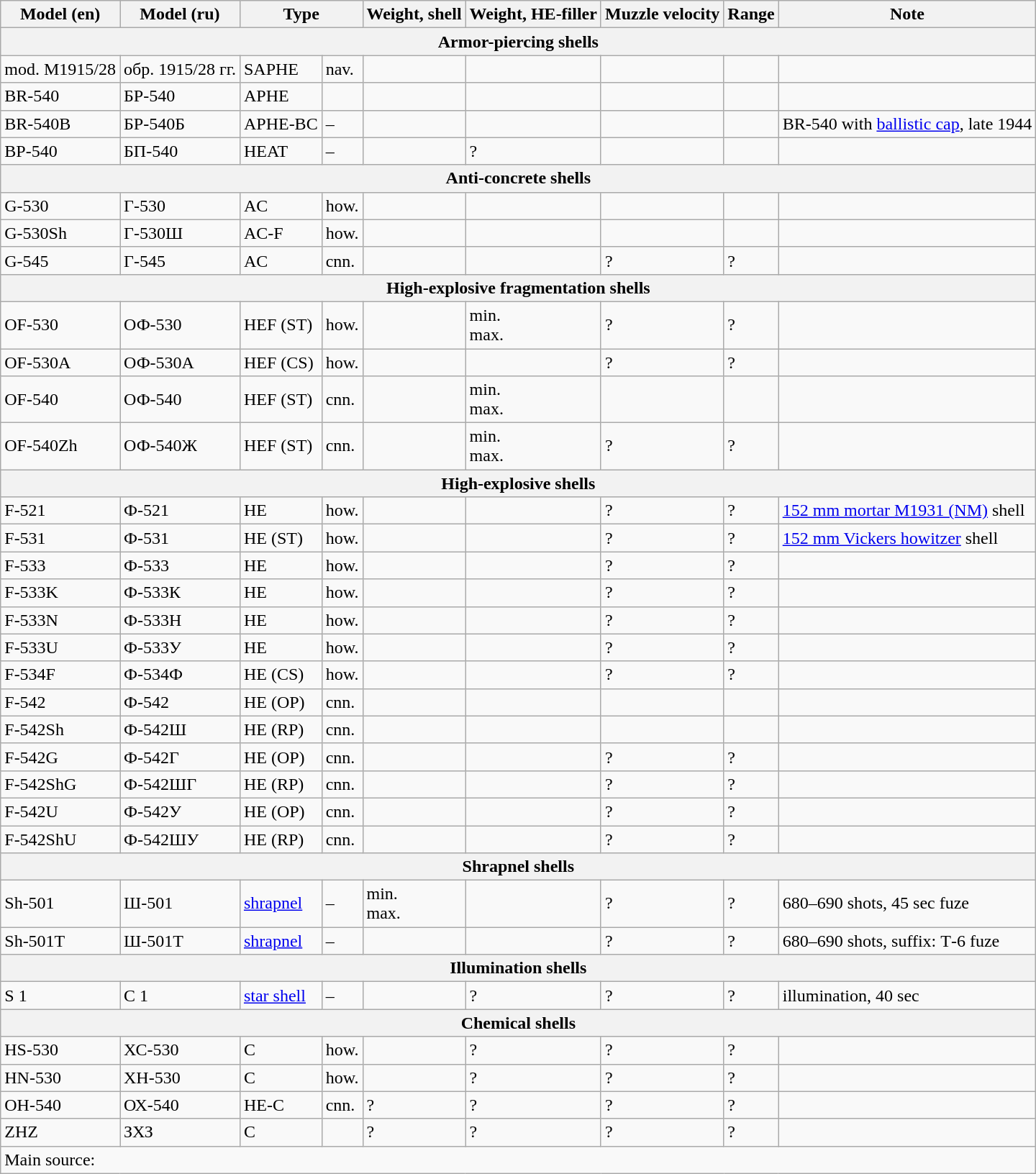<table class="wikitable">
<tr>
<th>Model (en)</th>
<th>Model (ru)</th>
<th colspan="2">Type</th>
<th>Weight, shell</th>
<th>Weight, HE-filler</th>
<th>Muzzle velocity</th>
<th>Range</th>
<th>Note</th>
</tr>
<tr>
<th colspan="9">Armor-piercing shells</th>
</tr>
<tr>
<td>mod. M1915/28</td>
<td>обр. 1915/28 гг.</td>
<td>SAPHE</td>
<td>nav.</td>
<td></td>
<td></td>
<td></td>
<td></td>
<td></td>
</tr>
<tr>
<td>BR-540</td>
<td>БР-540</td>
<td>APHE</td>
<td></td>
<td></td>
<td></td>
<td></td>
<td></td>
<td></td>
</tr>
<tr>
<td>BR-540B</td>
<td>БР-540Б</td>
<td>APHE-BC</td>
<td>–</td>
<td></td>
<td></td>
<td></td>
<td></td>
<td>BR-540 with <a href='#'>ballistic cap</a>, late 1944</td>
</tr>
<tr>
<td>BP-540</td>
<td>БП-540</td>
<td>HEAT</td>
<td>–</td>
<td></td>
<td>?</td>
<td></td>
<td></td>
<td></td>
</tr>
<tr>
<th colspan="9">Anti-concrete shells</th>
</tr>
<tr>
<td>G-530</td>
<td>Г-530</td>
<td>AC</td>
<td>how.</td>
<td></td>
<td></td>
<td></td>
<td></td>
<td></td>
</tr>
<tr>
<td>G-530Sh</td>
<td>Г-530Ш</td>
<td>AC-F</td>
<td>how.</td>
<td></td>
<td></td>
<td></td>
<td></td>
<td></td>
</tr>
<tr>
<td>G-545</td>
<td>Г-545</td>
<td>AC</td>
<td>cnn.</td>
<td></td>
<td></td>
<td>?</td>
<td>?</td>
<td></td>
</tr>
<tr>
<th colspan="9">High-explosive fragmentation shells</th>
</tr>
<tr>
<td>OF-530</td>
<td>ОФ-530</td>
<td>HEF (ST)</td>
<td>how.</td>
<td></td>
<td> min.<br> max.</td>
<td>?</td>
<td>?</td>
<td></td>
</tr>
<tr>
<td>OF-530A</td>
<td>ОФ-530А</td>
<td>HEF (CS)</td>
<td>how.</td>
<td></td>
<td></td>
<td>?</td>
<td>?</td>
<td></td>
</tr>
<tr>
<td>OF-540</td>
<td>ОФ-540</td>
<td>HEF (ST)</td>
<td>cnn.</td>
<td></td>
<td> min.<br> max.</td>
<td></td>
<td></td>
<td></td>
</tr>
<tr>
<td>OF-540Zh</td>
<td>ОФ-540Ж</td>
<td>HEF (ST)</td>
<td>cnn.</td>
<td></td>
<td> min.<br> max.</td>
<td>?</td>
<td>?</td>
<td></td>
</tr>
<tr>
<th colspan="9">High-explosive shells</th>
</tr>
<tr>
<td>F-521</td>
<td>Ф-521</td>
<td>HE</td>
<td>how.</td>
<td></td>
<td></td>
<td>?</td>
<td>?</td>
<td><a href='#'>152 mm mortar M1931 (NM)</a> shell</td>
</tr>
<tr>
<td>F-531</td>
<td>Ф-531</td>
<td>HE (ST)</td>
<td>how.</td>
<td></td>
<td></td>
<td>?</td>
<td>?</td>
<td><a href='#'>152 mm Vickers howitzer</a> shell</td>
</tr>
<tr>
<td>F-533</td>
<td>Ф-533</td>
<td>HE</td>
<td>how.</td>
<td></td>
<td></td>
<td>?</td>
<td>?</td>
<td></td>
</tr>
<tr>
<td>F-533K</td>
<td>Ф-533К</td>
<td>HE</td>
<td>how.</td>
<td></td>
<td></td>
<td>?</td>
<td>?</td>
<td></td>
</tr>
<tr>
<td>F-533N</td>
<td>Ф-533Н</td>
<td>HE</td>
<td>how.</td>
<td></td>
<td></td>
<td>?</td>
<td>?</td>
<td></td>
</tr>
<tr>
<td>F-533U</td>
<td>Ф-533У</td>
<td>HE</td>
<td>how.</td>
<td></td>
<td></td>
<td>?</td>
<td>?</td>
<td></td>
</tr>
<tr>
<td>F-534F</td>
<td>Ф-534Ф</td>
<td>HE (CS)</td>
<td>how.</td>
<td></td>
<td></td>
<td>?</td>
<td>?</td>
<td></td>
</tr>
<tr>
<td>F-542</td>
<td>Ф-542</td>
<td>HE (OP)</td>
<td>cnn.</td>
<td></td>
<td></td>
<td></td>
<td></td>
<td></td>
</tr>
<tr>
<td>F-542Sh</td>
<td>Ф-542Ш</td>
<td>HE (RP)</td>
<td>cnn.</td>
<td></td>
<td></td>
<td></td>
<td></td>
<td></td>
</tr>
<tr>
<td>F-542G</td>
<td>Ф-542Г</td>
<td>HE (OP)</td>
<td>cnn.</td>
<td></td>
<td></td>
<td>?</td>
<td>?</td>
<td></td>
</tr>
<tr>
<td>F-542ShG</td>
<td>Ф-542ШГ</td>
<td>HE (RP)</td>
<td>cnn.</td>
<td></td>
<td></td>
<td>?</td>
<td>?</td>
<td></td>
</tr>
<tr>
<td>F-542U</td>
<td>Ф-542У</td>
<td>HE (OP)</td>
<td>cnn.</td>
<td></td>
<td></td>
<td>?</td>
<td>?</td>
<td></td>
</tr>
<tr>
<td>F-542ShU</td>
<td>Ф-542ШУ</td>
<td>HE (RP)</td>
<td>cnn.</td>
<td></td>
<td></td>
<td>?</td>
<td>?</td>
<td></td>
</tr>
<tr>
<th colspan="9">Shrapnel shells</th>
</tr>
<tr>
<td>Sh-501</td>
<td>Ш-501</td>
<td><a href='#'>shrapnel</a></td>
<td>–</td>
<td> min.<br> max.</td>
<td></td>
<td>?</td>
<td>?</td>
<td>680–690 shots, 45 sec fuze</td>
</tr>
<tr>
<td>Sh-501T</td>
<td>Ш-501Т</td>
<td><a href='#'>shrapnel</a></td>
<td>–</td>
<td></td>
<td></td>
<td>?</td>
<td>?</td>
<td>680–690 shots, suffix: Т-6 fuze</td>
</tr>
<tr>
<th colspan="9">Illumination shells</th>
</tr>
<tr>
<td>S 1</td>
<td>С 1</td>
<td><a href='#'>star shell</a></td>
<td>–</td>
<td></td>
<td>?</td>
<td>?</td>
<td>?</td>
<td>illumination, 40 sec</td>
</tr>
<tr>
<th colspan="9">Chemical shells</th>
</tr>
<tr>
<td>HS-530</td>
<td>ХС-530</td>
<td>C</td>
<td>how.</td>
<td></td>
<td>?</td>
<td>?</td>
<td>?</td>
<td></td>
</tr>
<tr>
<td>HN-530</td>
<td>ХН-530</td>
<td>C</td>
<td>how.</td>
<td></td>
<td>?</td>
<td>?</td>
<td>?</td>
<td></td>
</tr>
<tr>
<td>OH-540</td>
<td>ОХ-540</td>
<td>HE-C</td>
<td>cnn.</td>
<td>?</td>
<td>?</td>
<td>?</td>
<td>?</td>
<td></td>
</tr>
<tr>
<td>ZHZ</td>
<td>ЗХЗ</td>
<td>C</td>
<td></td>
<td>?</td>
<td>?</td>
<td>?</td>
<td>?</td>
<td></td>
</tr>
<tr>
<td colspan="9">Main source:</td>
</tr>
</table>
